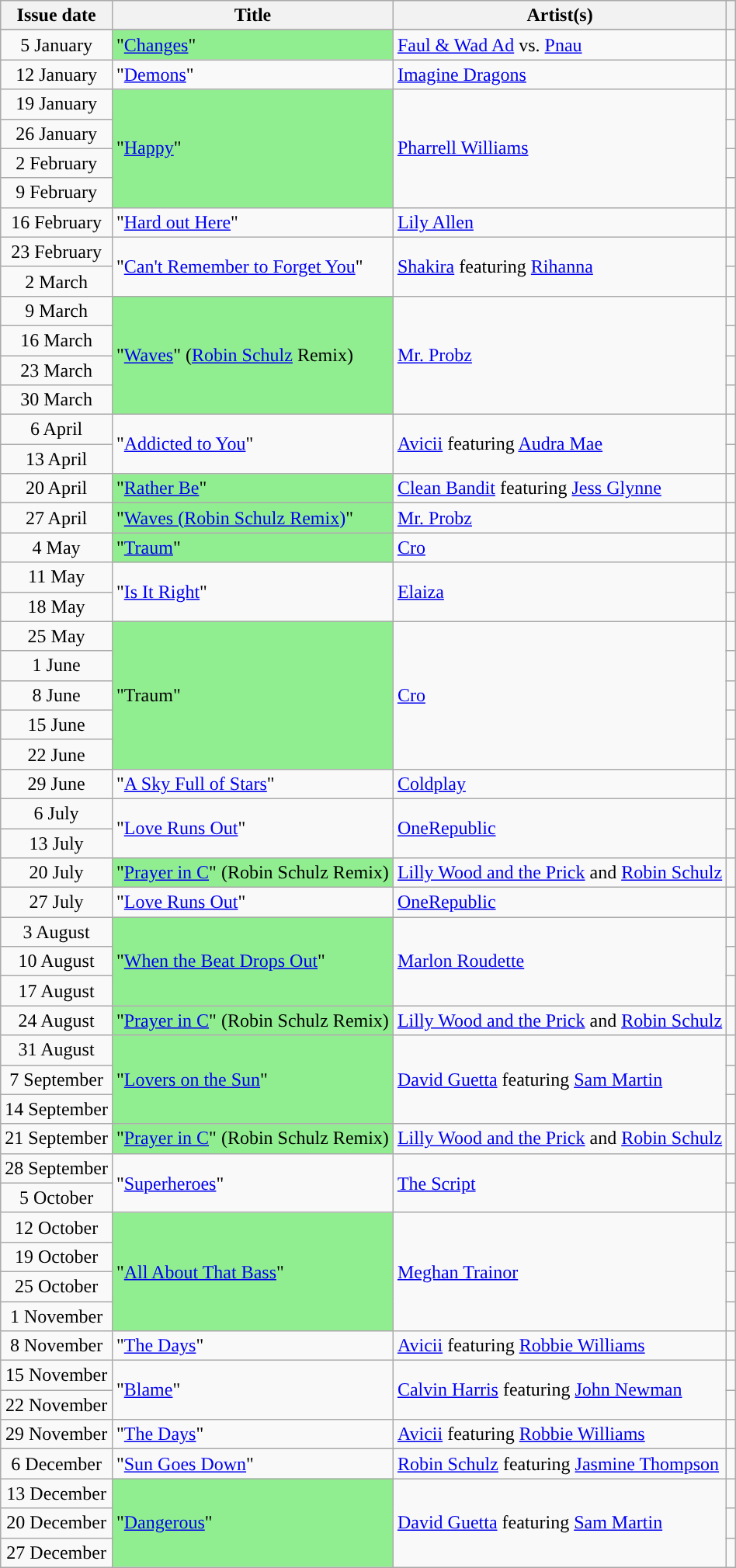<table class="sortable wikitable sortable plainrowheaders">
<tr>
<th scope=col class="sortable">Issue date</th>
<th scope=col class="sortable">Title</th>
<th scope=col class="sortable">Artist(s)</th>
<th scope=col class="unsortable"></th>
</tr>
<tr class=unsortable>
</tr>
<tr>
<td scope="row" style="text-align:center;">5 January</td>
<td scope="row" style="background-color:lightgreen">"<a href='#'>Changes</a>"  </td>
<td><a href='#'>Faul & Wad Ad</a> vs. <a href='#'>Pnau</a></td>
<td style="text-align:center;"></td>
</tr>
<tr>
<td scope="row" style="text-align:center;">12 January</td>
<td scope="row">"<a href='#'>Demons</a>"</td>
<td><a href='#'>Imagine Dragons</a></td>
<td style="text-align:center;"></td>
</tr>
<tr>
<td scope="row" style="text-align:center;">19 January</td>
<td scope="row" rowspan=4 style="background-color:lightgreen">"<a href='#'>Happy</a>" </td>
<td rowspan=4><a href='#'>Pharrell Williams</a></td>
<td style="text-align:center;"></td>
</tr>
<tr>
<td scope="row" style="text-align:center;">26 January</td>
<td style="text-align:center;"></td>
</tr>
<tr>
<td scope="row" style="text-align:center;">2 February</td>
<td style="text-align:center;"></td>
</tr>
<tr>
<td scope="row" style="text-align:center;">9 February</td>
<td style="text-align:center;"></td>
</tr>
<tr>
<td scope="row" style="text-align:center;">16 February</td>
<td scope="row">"<a href='#'>Hard out Here</a>"</td>
<td><a href='#'>Lily Allen</a></td>
<td style="text-align:center;"></td>
</tr>
<tr>
<td scope="row" style="text-align:center;">23 February</td>
<td scope="row" rowspan=2>"<a href='#'>Can't Remember to Forget You</a>"</td>
<td rowspan=2><a href='#'>Shakira</a> featuring <a href='#'>Rihanna</a></td>
<td style="text-align:center;"></td>
</tr>
<tr>
<td scope="row" style="text-align:center;">2 March</td>
<td style="text-align:center;"></td>
</tr>
<tr>
<td scope="row" style="text-align:center;">9 March</td>
<td scope="row" rowspan=4 style="background-color:lightgreen">"<a href='#'>Waves</a>" (<a href='#'>Robin Schulz</a> Remix) </td>
<td rowspan=4><a href='#'>Mr. Probz</a></td>
<td style="text-align:center;"></td>
</tr>
<tr>
<td scope="row" style="text-align:center;">16 March</td>
<td style="text-align:center;"></td>
</tr>
<tr>
<td scope="row" style="text-align:center;">23 March</td>
<td style="text-align:center;"></td>
</tr>
<tr>
<td scope="row" style="text-align:center;">30 March</td>
<td style="text-align:center;"></td>
</tr>
<tr>
<td scope="row" style="text-align:center;">6 April</td>
<td scope="row" rowspan=2>"<a href='#'>Addicted to You</a>"</td>
<td rowspan=2><a href='#'>Avicii</a> featuring <a href='#'>Audra Mae</a></td>
<td style="text-align:center;"></td>
</tr>
<tr>
<td scope="row" style="text-align:center;">13 April</td>
<td style="text-align:center;"></td>
</tr>
<tr>
<td scope="row" style="text-align:center;">20 April</td>
<td scope="row" style="background-color:lightgreen">"<a href='#'>Rather Be</a>" </td>
<td><a href='#'>Clean Bandit</a> featuring <a href='#'>Jess Glynne</a></td>
<td style="text-align:center;"></td>
</tr>
<tr>
<td scope="row" style="text-align:center;">27 April</td>
<td scope="row" style="background-color:lightgreen">"<a href='#'>Waves (Robin Schulz Remix)</a>"  </td>
<td><a href='#'>Mr. Probz</a></td>
<td style="text-align:center;"></td>
</tr>
<tr>
<td scope="row" style="text-align:center;">4 May</td>
<td scope="row" style="background-color:lightgreen">"<a href='#'>Traum</a>"  </td>
<td><a href='#'>Cro</a></td>
<td style="text-align:center;"></td>
</tr>
<tr>
<td scope="row" style="text-align:center;">11 May</td>
<td rowspan="2">"<a href='#'>Is It Right</a>"</td>
<td scope="row"  rowspan="2"><a href='#'>Elaiza</a></td>
<td style="text-align:center;"></td>
</tr>
<tr>
<td scope="row" style="text-align:center;">18 May</td>
<td style="text-align:center;"></td>
</tr>
<tr>
<td scope="row" style="text-align:center;">25 May</td>
<td rowspan="5" style="background-color:lightgreen">"Traum" </td>
<td scope="row"  rowspan="5"><a href='#'>Cro</a></td>
<td style="text-align:center;"></td>
</tr>
<tr>
<td scope="row" style="text-align:center;">1 June</td>
<td style="text-align:center;"></td>
</tr>
<tr>
<td scope="row" style="text-align:center;">8 June</td>
<td style="text-align:center;"></td>
</tr>
<tr>
<td scope="row" style="text-align:center;">15 June</td>
<td style="text-align:center;"></td>
</tr>
<tr>
<td scope="row" style="text-align:center;">22 June</td>
<td style="text-align:center;"></td>
</tr>
<tr>
<td scope="row" style="text-align:center;">29 June</td>
<td scope="row">"<a href='#'>A Sky Full of Stars</a>"</td>
<td><a href='#'>Coldplay</a></td>
<td style="text-align:center;"></td>
</tr>
<tr>
<td scope="row" style="text-align:center;">6 July</td>
<td rowspan="2">"<a href='#'>Love Runs Out</a>"</td>
<td scope="row"  rowspan="2"><a href='#'>OneRepublic</a></td>
<td style="text-align:center;"></td>
</tr>
<tr>
<td scope="row" style="text-align:center;">13 July</td>
<td style="text-align:center;"></td>
</tr>
<tr>
<td scope="row" style="text-align:center;">20 July</td>
<td scope="row" style="background-color:lightgreen">"<a href='#'>Prayer in C</a>" (Robin Schulz Remix) </td>
<td><a href='#'>Lilly Wood and the Prick</a> and <a href='#'>Robin Schulz</a></td>
<td style="text-align:center;"></td>
</tr>
<tr>
<td scope="row" style="text-align:center;">27 July</td>
<td scope="row">"<a href='#'>Love Runs Out</a>"</td>
<td><a href='#'>OneRepublic</a></td>
<td style="text-align:center;"></td>
</tr>
<tr>
<td scope="row" style="text-align:center;">3 August</td>
<td rowspan="3" style="background-color:lightgreen">"<a href='#'>When the Beat Drops Out</a>" </td>
<td scope="row"  rowspan="3"><a href='#'>Marlon Roudette</a></td>
<td style="text-align:center;"></td>
</tr>
<tr>
<td scope="row" style="text-align:center;">10 August</td>
<td style="text-align:center;"></td>
</tr>
<tr>
<td scope="row" style="text-align:center;">17 August</td>
<td style="text-align:center;"></td>
</tr>
<tr>
<td scope="row" style="text-align:center;">24 August</td>
<td scope="row" style="background-color:lightgreen">"<a href='#'>Prayer in C</a>" (Robin Schulz Remix) </td>
<td><a href='#'>Lilly Wood and the Prick</a> and <a href='#'>Robin Schulz</a></td>
<td style="text-align:center;"></td>
</tr>
<tr>
<td scope="row" style="text-align:center;">31 August</td>
<td rowspan="3" style="background-color:lightgreen">"<a href='#'>Lovers on the Sun</a>" </td>
<td scope="row"  rowspan="3"><a href='#'>David Guetta</a> featuring <a href='#'>Sam Martin</a></td>
<td style="text-align:center;"></td>
</tr>
<tr>
<td scope="row" style="text-align:center;">7 September</td>
<td style="text-align:center;"></td>
</tr>
<tr>
<td scope="row" style="text-align:center;">14 September</td>
<td style="text-align:center;"></td>
</tr>
<tr>
<td scope="row" style="text-align:center;">21 September</td>
<td scope="row" style="background-color:lightgreen">"<a href='#'>Prayer in C</a>" (Robin Schulz Remix) </td>
<td><a href='#'>Lilly Wood and the Prick</a> and <a href='#'>Robin Schulz</a></td>
<td style="text-align:center;"></td>
</tr>
<tr>
<td scope="row" style="text-align:center;">28 September</td>
<td rowspan="2">"<a href='#'>Superheroes</a>"</td>
<td scope="row"  rowspan="2"><a href='#'>The Script</a></td>
<td style="text-align:center;"></td>
</tr>
<tr>
<td scope="row" style="text-align:center;">5 October</td>
<td style="text-align:center;"></td>
</tr>
<tr>
<td scope="row" style="text-align:center;">12 October</td>
<td rowspan="4" style="background-color:lightgreen">"<a href='#'>All About That Bass</a>" </td>
<td scope="row"  rowspan="4"><a href='#'>Meghan Trainor</a></td>
<td style="text-align:center;"></td>
</tr>
<tr>
<td scope="row" style="text-align:center;">19 October</td>
<td style="text-align:center;"></td>
</tr>
<tr>
<td scope="row" style="text-align:center;">25 October</td>
<td style="text-align:center;"></td>
</tr>
<tr>
<td scope="row" style="text-align:center;">1 November</td>
<td style="text-align:center;"></td>
</tr>
<tr>
<td scope="row" style="text-align:center;">8 November</td>
<td scope="row">"<a href='#'>The Days</a>"</td>
<td><a href='#'>Avicii</a> featuring <a href='#'>Robbie Williams</a></td>
<td style="text-align:center;"></td>
</tr>
<tr>
<td scope="row" style="text-align:center;">15 November</td>
<td rowspan="2">"<a href='#'>Blame</a>"</td>
<td scope="row"  rowspan="2"><a href='#'>Calvin Harris</a> featuring <a href='#'>John Newman</a></td>
<td style="text-align:center;"></td>
</tr>
<tr>
<td scope="row" style="text-align:center;">22 November</td>
<td style="text-align:center;"></td>
</tr>
<tr>
<td scope="row" style="text-align:center;">29 November</td>
<td scope="row">"<a href='#'>The Days</a>"</td>
<td><a href='#'>Avicii</a> featuring <a href='#'>Robbie Williams</a></td>
<td style="text-align:center;"></td>
</tr>
<tr>
<td scope="row" style="text-align:center;">6 December</td>
<td scope="row">"<a href='#'>Sun Goes Down</a>"</td>
<td><a href='#'>Robin Schulz</a> featuring <a href='#'>Jasmine Thompson</a></td>
<td style="text-align:center;"></td>
</tr>
<tr>
<td scope="row" style="text-align:center;">13 December</td>
<td rowspan="3" style="background-color:lightgreen">"<a href='#'>Dangerous</a>" </td>
<td scope="row"  rowspan="3"><a href='#'>David Guetta</a> featuring <a href='#'>Sam Martin</a></td>
<td style="text-align:center;"></td>
</tr>
<tr>
<td scope="row" style="text-align:center;">20 December</td>
<td style="text-align:center;"></td>
</tr>
<tr>
<td scope="row" style="text-align:center;">27 December</td>
<td style="text-align:center;"></td>
</tr>
</table>
